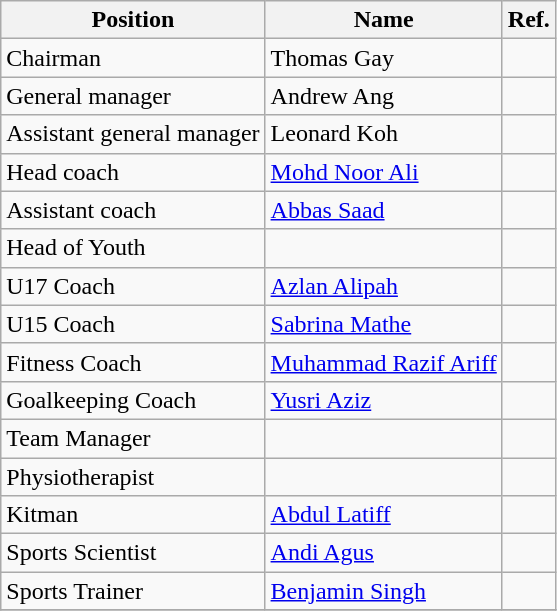<table class="wikitable">
<tr>
<th>Position</th>
<th>Name</th>
<th>Ref.</th>
</tr>
<tr>
<td>Chairman</td>
<td> Thomas Gay</td>
<td></td>
</tr>
<tr>
<td>General manager</td>
<td> Andrew Ang</td>
<td></td>
</tr>
<tr>
<td>Assistant general manager</td>
<td> Leonard Koh</td>
<td></td>
</tr>
<tr>
<td>Head coach</td>
<td> <a href='#'>Mohd Noor Ali</a></td>
<td></td>
</tr>
<tr>
<td>Assistant coach</td>
<td> <a href='#'>Abbas Saad</a></td>
<td></td>
</tr>
<tr>
<td>Head of Youth</td>
<td></td>
<td></td>
</tr>
<tr>
<td>U17 Coach</td>
<td> <a href='#'>Azlan Alipah</a></td>
<td></td>
</tr>
<tr>
<td>U15 Coach</td>
<td> <a href='#'>Sabrina Mathe</a></td>
<td></td>
</tr>
<tr>
<td>Fitness Coach</td>
<td> <a href='#'>Muhammad Razif Ariff</a></td>
<td></td>
</tr>
<tr>
<td>Goalkeeping Coach</td>
<td> <a href='#'>Yusri Aziz</a></td>
<td></td>
</tr>
<tr>
<td>Team Manager</td>
<td></td>
<td></td>
</tr>
<tr>
<td>Physiotherapist</td>
<td> <a href='#'></a></td>
<td></td>
</tr>
<tr>
<td>Kitman</td>
<td> <a href='#'>Abdul Latiff</a></td>
<td></td>
</tr>
<tr>
<td>Sports Scientist</td>
<td> <a href='#'>Andi Agus</a></td>
<td></td>
</tr>
<tr>
<td>Sports Trainer</td>
<td> <a href='#'>Benjamin Singh</a></td>
<td></td>
</tr>
<tr>
</tr>
</table>
